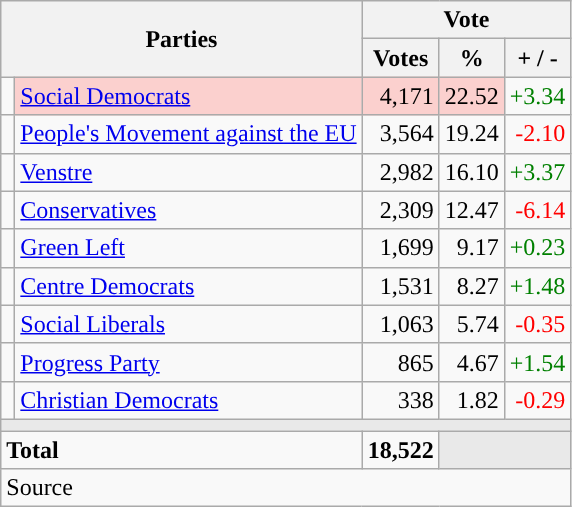<table class="wikitable" style="text-align:right;">
<tr>
<th style="text-align:centre;" rowspan="2" colspan="2" width="225">Parties</th>
<th colspan="3">Vote</th>
</tr>
<tr>
<th width="15">Votes</th>
<th width="15">%</th>
<th width="15">+ / -</th>
</tr>
<tr>
<td width="2" style="color:inherit;background:"></td>
<td bgcolor=#fbd0ce   align="left"><a href='#'>Social Democrats</a></td>
<td bgcolor=#fbd0ce>4,171</td>
<td bgcolor=#fbd0ce>22.52</td>
<td style=color:green;>+3.34</td>
</tr>
<tr>
<td width="2" style="color:inherit;background:"></td>
<td align="left"><a href='#'>People's Movement against the EU</a></td>
<td>3,564</td>
<td>19.24</td>
<td style=color:red;>-2.10</td>
</tr>
<tr>
<td width="2" style="color:inherit;background:"></td>
<td align="left"><a href='#'>Venstre</a></td>
<td>2,982</td>
<td>16.10</td>
<td style=color:green;>+3.37</td>
</tr>
<tr>
<td width="2" style="color:inherit;background:"></td>
<td align="left"><a href='#'>Conservatives</a></td>
<td>2,309</td>
<td>12.47</td>
<td style=color:red;>-6.14</td>
</tr>
<tr>
<td width="2" style="color:inherit;background:"></td>
<td align="left"><a href='#'>Green Left</a></td>
<td>1,699</td>
<td>9.17</td>
<td style=color:green;>+0.23</td>
</tr>
<tr>
<td width="2" style="color:inherit;background:"></td>
<td align="left"><a href='#'>Centre Democrats</a></td>
<td>1,531</td>
<td>8.27</td>
<td style=color:green;>+1.48</td>
</tr>
<tr>
<td width="2" style="color:inherit;background:"></td>
<td align="left"><a href='#'>Social Liberals</a></td>
<td>1,063</td>
<td>5.74</td>
<td style=color:red;>-0.35</td>
</tr>
<tr>
<td width="2" style="color:inherit;background:"></td>
<td align="left"><a href='#'>Progress Party</a></td>
<td>865</td>
<td>4.67</td>
<td style=color:green;>+1.54</td>
</tr>
<tr>
<td width="2" style="color:inherit;background:"></td>
<td align="left"><a href='#'>Christian Democrats</a></td>
<td>338</td>
<td>1.82</td>
<td style=color:red;>-0.29</td>
</tr>
<tr>
<td colspan="7" bgcolor="#E9E9E9"></td>
</tr>
<tr>
<td align="left" colspan="2"><strong>Total</strong></td>
<td><strong>18,522</strong></td>
<td bgcolor="#E9E9E9" colspan="2"></td>
</tr>
<tr>
<td align="left" colspan="6">Source</td>
</tr>
</table>
